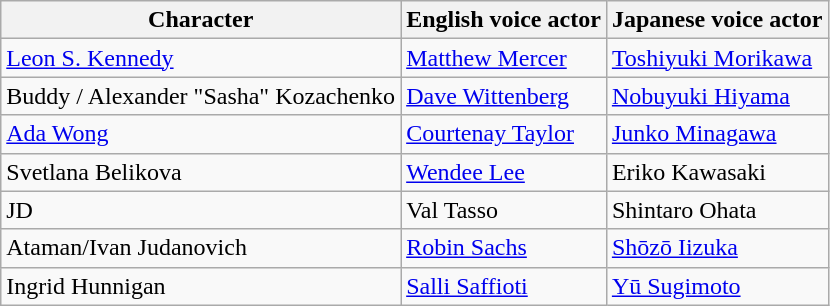<table class="wikitable">
<tr>
<th>Character</th>
<th>English voice actor</th>
<th>Japanese voice actor</th>
</tr>
<tr>
<td><a href='#'>Leon S. Kennedy</a></td>
<td><a href='#'>Matthew Mercer</a></td>
<td><a href='#'>Toshiyuki Morikawa</a></td>
</tr>
<tr>
<td>Buddy / Alexander "Sasha" Kozachenko</td>
<td><a href='#'>Dave Wittenberg</a></td>
<td><a href='#'>Nobuyuki Hiyama</a></td>
</tr>
<tr>
<td><a href='#'>Ada Wong</a></td>
<td><a href='#'>Courtenay Taylor</a></td>
<td><a href='#'>Junko Minagawa</a></td>
</tr>
<tr>
<td>Svetlana Belikova</td>
<td><a href='#'>Wendee Lee</a></td>
<td>Eriko Kawasaki</td>
</tr>
<tr>
<td>JD</td>
<td>Val Tasso</td>
<td>Shintaro Ohata</td>
</tr>
<tr>
<td>Ataman/Ivan Judanovich</td>
<td><a href='#'>Robin Sachs</a></td>
<td><a href='#'>Shōzō Iizuka</a></td>
</tr>
<tr>
<td>Ingrid Hunnigan</td>
<td><a href='#'>Salli Saffioti</a></td>
<td><a href='#'>Yū Sugimoto</a></td>
</tr>
</table>
